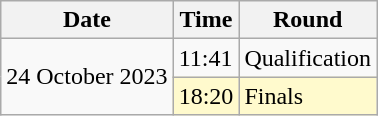<table class="wikitable">
<tr>
<th>Date</th>
<th>Time</th>
<th>Round</th>
</tr>
<tr>
<td rowspan=2>24 October 2023</td>
<td>11:41</td>
<td>Qualification</td>
</tr>
<tr style="background:lemonchiffon">
<td>18:20</td>
<td>Finals</td>
</tr>
</table>
